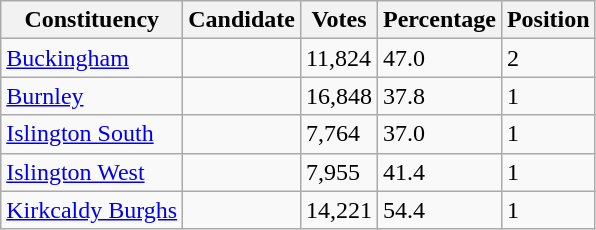<table class="wikitable sortable">
<tr>
<th>Constituency</th>
<th>Candidate</th>
<th>Votes</th>
<th>Percentage</th>
<th>Position</th>
</tr>
<tr>
<td><a href='#'>Buckingham</a></td>
<td></td>
<td>11,824</td>
<td>47.0</td>
<td>2</td>
</tr>
<tr>
<td><a href='#'>Burnley</a></td>
<td></td>
<td>16,848</td>
<td>37.8</td>
<td>1</td>
</tr>
<tr>
<td><a href='#'>Islington South</a></td>
<td></td>
<td>7,764</td>
<td>37.0</td>
<td>1</td>
</tr>
<tr>
<td><a href='#'>Islington West</a></td>
<td></td>
<td>7,955</td>
<td>41.4</td>
<td>1</td>
</tr>
<tr>
<td><a href='#'>Kirkcaldy Burghs</a></td>
<td></td>
<td>14,221</td>
<td>54.4</td>
<td>1</td>
</tr>
</table>
